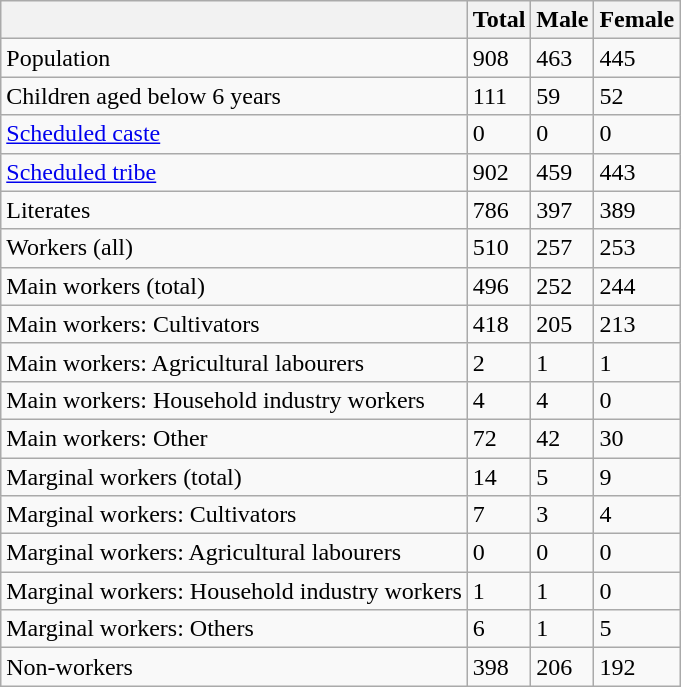<table class="wikitable sortable">
<tr>
<th></th>
<th>Total</th>
<th>Male</th>
<th>Female</th>
</tr>
<tr>
<td>Population</td>
<td>908</td>
<td>463</td>
<td>445</td>
</tr>
<tr>
<td>Children aged below 6 years</td>
<td>111</td>
<td>59</td>
<td>52</td>
</tr>
<tr>
<td><a href='#'>Scheduled caste</a></td>
<td>0</td>
<td>0</td>
<td>0</td>
</tr>
<tr>
<td><a href='#'>Scheduled tribe</a></td>
<td>902</td>
<td>459</td>
<td>443</td>
</tr>
<tr>
<td>Literates</td>
<td>786</td>
<td>397</td>
<td>389</td>
</tr>
<tr>
<td>Workers (all)</td>
<td>510</td>
<td>257</td>
<td>253</td>
</tr>
<tr>
<td>Main workers (total)</td>
<td>496</td>
<td>252</td>
<td>244</td>
</tr>
<tr>
<td>Main workers: Cultivators</td>
<td>418</td>
<td>205</td>
<td>213</td>
</tr>
<tr>
<td>Main workers: Agricultural labourers</td>
<td>2</td>
<td>1</td>
<td>1</td>
</tr>
<tr>
<td>Main workers: Household industry workers</td>
<td>4</td>
<td>4</td>
<td>0</td>
</tr>
<tr>
<td>Main workers: Other</td>
<td>72</td>
<td>42</td>
<td>30</td>
</tr>
<tr>
<td>Marginal workers (total)</td>
<td>14</td>
<td>5</td>
<td>9</td>
</tr>
<tr>
<td>Marginal workers: Cultivators</td>
<td>7</td>
<td>3</td>
<td>4</td>
</tr>
<tr>
<td>Marginal workers: Agricultural labourers</td>
<td>0</td>
<td>0</td>
<td>0</td>
</tr>
<tr>
<td>Marginal workers: Household industry workers</td>
<td>1</td>
<td>1</td>
<td>0</td>
</tr>
<tr>
<td>Marginal workers: Others</td>
<td>6</td>
<td>1</td>
<td>5</td>
</tr>
<tr>
<td>Non-workers</td>
<td>398</td>
<td>206</td>
<td>192</td>
</tr>
</table>
